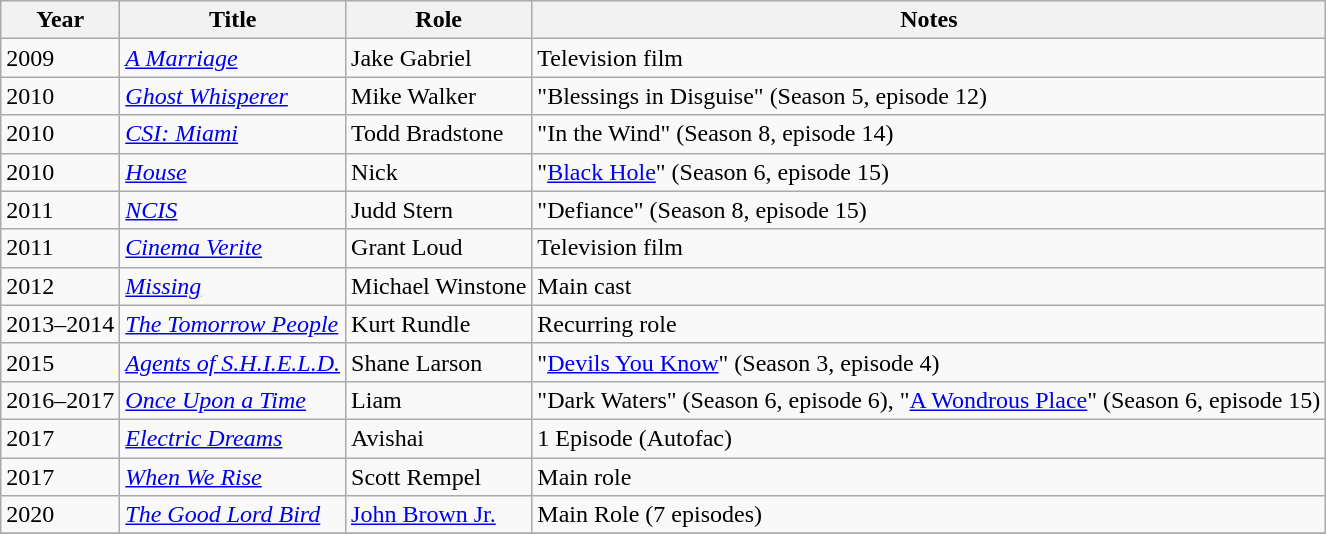<table class="wikitable sortable">
<tr>
<th>Year</th>
<th>Title</th>
<th>Role</th>
<th class="unsortable">Notes</th>
</tr>
<tr>
<td>2009</td>
<td><em><a href='#'>A Marriage</a></em></td>
<td>Jake Gabriel</td>
<td>Television film</td>
</tr>
<tr>
<td>2010</td>
<td><em><a href='#'>Ghost Whisperer</a></em></td>
<td>Mike Walker</td>
<td>"Blessings in Disguise" (Season 5, episode 12)</td>
</tr>
<tr>
<td>2010</td>
<td><em><a href='#'>CSI: Miami</a></em></td>
<td>Todd Bradstone</td>
<td>"In the Wind" (Season 8, episode 14)</td>
</tr>
<tr>
<td>2010</td>
<td><em><a href='#'>House</a></em></td>
<td>Nick</td>
<td>"<a href='#'>Black Hole</a>" (Season 6, episode 15)</td>
</tr>
<tr>
<td>2011</td>
<td><em><a href='#'>NCIS</a></em></td>
<td>Judd Stern</td>
<td>"Defiance" (Season 8, episode 15)</td>
</tr>
<tr>
<td>2011</td>
<td><em><a href='#'>Cinema Verite</a></em></td>
<td>Grant Loud</td>
<td>Television film</td>
</tr>
<tr>
<td>2012</td>
<td><em><a href='#'>Missing</a></em></td>
<td>Michael Winstone</td>
<td>Main cast</td>
</tr>
<tr>
<td>2013–2014</td>
<td><em><a href='#'>The Tomorrow People</a></em></td>
<td>Kurt Rundle</td>
<td>Recurring role</td>
</tr>
<tr>
<td>2015</td>
<td><em><a href='#'>Agents of S.H.I.E.L.D.</a></em></td>
<td>Shane Larson</td>
<td>"<a href='#'>Devils You Know</a>" (Season 3, episode 4)</td>
</tr>
<tr>
<td>2016–2017</td>
<td><em><a href='#'>Once Upon a Time</a></em></td>
<td>Liam</td>
<td>"Dark Waters" (Season 6, episode 6), "<a href='#'>A Wondrous Place</a>" (Season 6, episode 15)</td>
</tr>
<tr>
<td>2017</td>
<td><a href='#'><em>Electric Dreams</em></a></td>
<td>Avishai</td>
<td>1 Episode (Autofac)</td>
</tr>
<tr>
<td>2017</td>
<td><em><a href='#'>When We Rise</a></em></td>
<td>Scott Rempel</td>
<td>Main role</td>
</tr>
<tr>
<td>2020</td>
<td><em><a href='#'>The Good Lord Bird</a></em></td>
<td><a href='#'>John Brown Jr.</a></td>
<td>Main Role (7 episodes)</td>
</tr>
<tr>
</tr>
</table>
